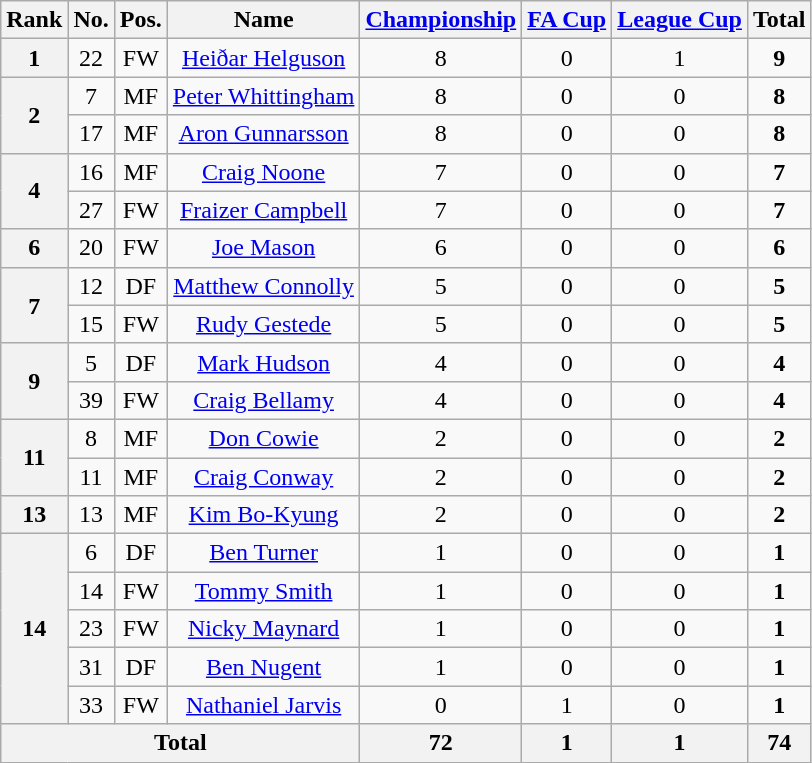<table class="wikitable" style="text-align: center;">
<tr>
<th>Rank</th>
<th>No.</th>
<th>Pos.</th>
<th>Name</th>
<th><a href='#'>Championship</a></th>
<th><a href='#'>FA Cup</a></th>
<th><a href='#'>League Cup</a></th>
<th>Total</th>
</tr>
<tr>
<th>1</th>
<td>22</td>
<td>FW</td>
<td><a href='#'>Heiðar Helguson</a></td>
<td>8</td>
<td>0</td>
<td>1</td>
<td><strong>9</strong></td>
</tr>
<tr>
<th rowspan=2>2</th>
<td>7</td>
<td>MF</td>
<td><a href='#'>Peter Whittingham</a></td>
<td>8</td>
<td>0</td>
<td>0</td>
<td><strong>8</strong></td>
</tr>
<tr>
<td>17</td>
<td>MF</td>
<td><a href='#'>Aron Gunnarsson</a></td>
<td>8</td>
<td>0</td>
<td>0</td>
<td><strong>8</strong></td>
</tr>
<tr>
<th rowspan=2>4</th>
<td>16</td>
<td>MF</td>
<td><a href='#'>Craig Noone</a></td>
<td>7</td>
<td>0</td>
<td>0</td>
<td><strong>7</strong></td>
</tr>
<tr>
<td>27</td>
<td>FW</td>
<td><a href='#'>Fraizer Campbell</a></td>
<td>7</td>
<td>0</td>
<td>0</td>
<td><strong>7</strong></td>
</tr>
<tr>
<th rowspan=1>6</th>
<td>20</td>
<td>FW</td>
<td><a href='#'>Joe Mason</a></td>
<td>6</td>
<td>0</td>
<td>0</td>
<td><strong>6</strong></td>
</tr>
<tr>
<th rowspan=2>7</th>
<td>12</td>
<td>DF</td>
<td><a href='#'>Matthew Connolly</a></td>
<td>5</td>
<td>0</td>
<td>0</td>
<td><strong>5</strong></td>
</tr>
<tr>
<td>15</td>
<td>FW</td>
<td><a href='#'>Rudy Gestede</a></td>
<td>5</td>
<td>0</td>
<td>0</td>
<td><strong>5</strong></td>
</tr>
<tr>
<th rowspan=2>9</th>
<td>5</td>
<td>DF</td>
<td><a href='#'>Mark Hudson</a></td>
<td>4</td>
<td>0</td>
<td>0</td>
<td><strong>4</strong></td>
</tr>
<tr>
<td>39</td>
<td>FW</td>
<td><a href='#'>Craig Bellamy</a></td>
<td>4</td>
<td>0</td>
<td>0</td>
<td><strong>4</strong></td>
</tr>
<tr>
<th rowspan=2>11</th>
<td>8</td>
<td>MF</td>
<td><a href='#'>Don Cowie</a></td>
<td>2</td>
<td>0</td>
<td>0</td>
<td><strong>2</strong></td>
</tr>
<tr>
<td>11</td>
<td>MF</td>
<td><a href='#'>Craig Conway</a></td>
<td>2</td>
<td>0</td>
<td>0</td>
<td><strong>2</strong></td>
</tr>
<tr>
<th rowspan=1>13</th>
<td>13</td>
<td>MF</td>
<td><a href='#'>Kim Bo-Kyung</a></td>
<td>2</td>
<td>0</td>
<td>0</td>
<td><strong>2</strong></td>
</tr>
<tr>
<th rowspan=5>14</th>
<td>6</td>
<td>DF</td>
<td><a href='#'>Ben Turner</a></td>
<td>1</td>
<td>0</td>
<td>0</td>
<td><strong>1</strong></td>
</tr>
<tr>
<td>14</td>
<td>FW</td>
<td><a href='#'>Tommy Smith</a></td>
<td>1</td>
<td>0</td>
<td>0</td>
<td><strong>1</strong></td>
</tr>
<tr>
<td>23</td>
<td>FW</td>
<td><a href='#'>Nicky Maynard</a></td>
<td>1</td>
<td>0</td>
<td>0</td>
<td><strong>1</strong></td>
</tr>
<tr>
<td>31</td>
<td>DF</td>
<td><a href='#'>Ben Nugent</a></td>
<td>1</td>
<td>0</td>
<td>0</td>
<td><strong>1</strong></td>
</tr>
<tr>
<td>33</td>
<td>FW</td>
<td><a href='#'>Nathaniel Jarvis</a></td>
<td>0</td>
<td>1</td>
<td>0</td>
<td><strong>1</strong></td>
</tr>
<tr>
<th colspan=4>Total</th>
<th>72</th>
<th>1</th>
<th>1</th>
<th>74</th>
</tr>
</table>
